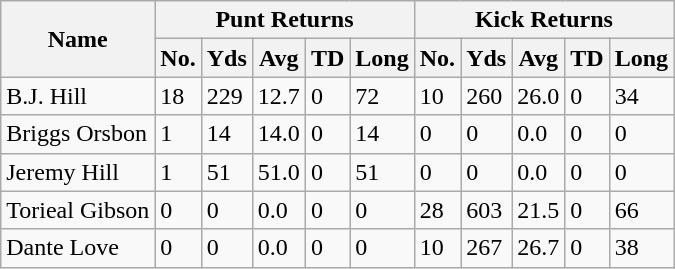<table class="wikitable" style="white-space:nowrap;">
<tr>
<th rowspan="2">Name</th>
<th colspan="5">Punt Returns</th>
<th colspan="5">Kick Returns</th>
</tr>
<tr>
<th>No.</th>
<th>Yds</th>
<th>Avg</th>
<th>TD</th>
<th>Long</th>
<th>No.</th>
<th>Yds</th>
<th>Avg</th>
<th>TD</th>
<th>Long</th>
</tr>
<tr>
<td>B.J. Hill</td>
<td>18</td>
<td>229</td>
<td>12.7</td>
<td>0</td>
<td>72</td>
<td>10</td>
<td>260</td>
<td>26.0</td>
<td>0</td>
<td>34</td>
</tr>
<tr>
<td>Briggs Orsbon</td>
<td>1</td>
<td>14</td>
<td>14.0</td>
<td>0</td>
<td>14</td>
<td>0</td>
<td>0</td>
<td>0.0</td>
<td>0</td>
<td>0</td>
</tr>
<tr>
<td>Jeremy Hill</td>
<td>1</td>
<td>51</td>
<td>51.0</td>
<td>0</td>
<td>51</td>
<td>0</td>
<td>0</td>
<td>0.0</td>
<td>0</td>
<td>0</td>
</tr>
<tr>
<td>Torieal Gibson</td>
<td>0</td>
<td>0</td>
<td>0.0</td>
<td>0</td>
<td>0</td>
<td>28</td>
<td>603</td>
<td>21.5</td>
<td>0</td>
<td>66</td>
</tr>
<tr>
<td>Dante Love</td>
<td>0</td>
<td>0</td>
<td>0.0</td>
<td>0</td>
<td>0</td>
<td>10</td>
<td>267</td>
<td>26.7</td>
<td>0</td>
<td>38</td>
</tr>
</table>
